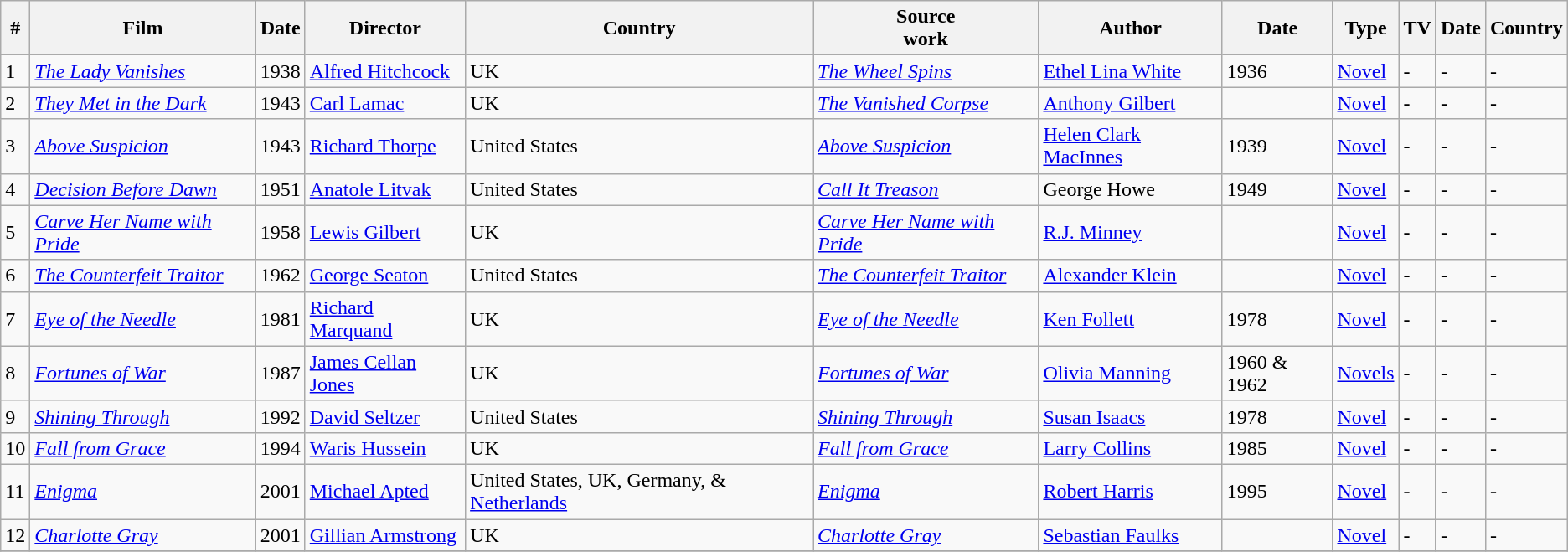<table class="wikitable">
<tr>
<th>#</th>
<th>Film</th>
<th>Date</th>
<th>Director</th>
<th>Country</th>
<th>Source <br>work</th>
<th>Author</th>
<th>Date</th>
<th>Type</th>
<th>TV</th>
<th>Date</th>
<th>Country</th>
</tr>
<tr>
<td>1</td>
<td><em><a href='#'>The Lady Vanishes</a></em></td>
<td>1938</td>
<td><a href='#'>Alfred Hitchcock</a></td>
<td>UK</td>
<td><em><a href='#'>The Wheel Spins</a></em></td>
<td><a href='#'>Ethel Lina White</a></td>
<td>1936</td>
<td><a href='#'>Novel</a></td>
<td>-</td>
<td>-</td>
<td>-</td>
</tr>
<tr>
<td>2</td>
<td><em><a href='#'>They Met in the Dark</a></em></td>
<td>1943</td>
<td><a href='#'>Carl Lamac</a></td>
<td>UK</td>
<td><em><a href='#'>The Vanished Corpse</a></em></td>
<td><a href='#'>Anthony Gilbert</a></td>
<td></td>
<td><a href='#'>Novel</a></td>
<td>-</td>
<td>-</td>
<td>-</td>
</tr>
<tr>
<td>3</td>
<td><em><a href='#'>Above Suspicion</a></em></td>
<td>1943</td>
<td><a href='#'>Richard Thorpe</a></td>
<td>United States</td>
<td><em><a href='#'>Above Suspicion</a></em></td>
<td><a href='#'>Helen Clark MacInnes</a></td>
<td>1939</td>
<td><a href='#'>Novel</a></td>
<td>-</td>
<td>-</td>
<td>-</td>
</tr>
<tr>
<td>4</td>
<td><em><a href='#'>Decision Before Dawn</a></em></td>
<td>1951</td>
<td><a href='#'>Anatole Litvak</a></td>
<td>United States</td>
<td><em><a href='#'>Call It Treason</a></em></td>
<td>George Howe</td>
<td>1949</td>
<td><a href='#'>Novel</a></td>
<td>-</td>
<td>-</td>
<td>-</td>
</tr>
<tr>
<td>5</td>
<td><em><a href='#'>Carve Her Name with Pride</a></em></td>
<td>1958</td>
<td><a href='#'>Lewis Gilbert</a></td>
<td>UK</td>
<td><em><a href='#'>Carve Her Name with Pride</a></em></td>
<td><a href='#'>R.J. Minney</a></td>
<td></td>
<td><a href='#'>Novel</a></td>
<td>-</td>
<td>-</td>
<td>-</td>
</tr>
<tr>
<td>6</td>
<td><em><a href='#'>The Counterfeit Traitor</a></em></td>
<td>1962</td>
<td><a href='#'>George Seaton</a></td>
<td>United States</td>
<td><em><a href='#'>The Counterfeit Traitor</a></em></td>
<td><a href='#'>Alexander Klein</a></td>
<td></td>
<td><a href='#'>Novel</a></td>
<td>-</td>
<td>-</td>
<td>-</td>
</tr>
<tr>
<td>7</td>
<td><em><a href='#'>Eye of the Needle</a></em></td>
<td>1981</td>
<td><a href='#'>Richard Marquand</a></td>
<td>UK</td>
<td><em><a href='#'>Eye of the Needle</a></em></td>
<td><a href='#'>Ken Follett</a></td>
<td>1978</td>
<td><a href='#'>Novel</a></td>
<td>-</td>
<td>-</td>
<td>-</td>
</tr>
<tr>
<td>8</td>
<td><em><a href='#'>Fortunes of War</a></em></td>
<td>1987</td>
<td><a href='#'>James Cellan Jones</a></td>
<td>UK</td>
<td><em><a href='#'>Fortunes of War</a></em></td>
<td><a href='#'>Olivia Manning</a></td>
<td>1960 & 1962</td>
<td><a href='#'>Novels</a></td>
<td>-</td>
<td>-</td>
<td>-</td>
</tr>
<tr>
<td>9</td>
<td><em><a href='#'>Shining Through</a></em></td>
<td>1992</td>
<td><a href='#'>David Seltzer</a></td>
<td>United States</td>
<td><em><a href='#'>Shining Through</a></em></td>
<td><a href='#'>Susan Isaacs</a></td>
<td>1978</td>
<td><a href='#'>Novel</a></td>
<td>-</td>
<td>-</td>
<td>-</td>
</tr>
<tr>
<td>10</td>
<td><em><a href='#'>Fall from Grace</a></em></td>
<td>1994</td>
<td><a href='#'>Waris Hussein</a></td>
<td>UK</td>
<td><em><a href='#'>Fall from Grace</a></em></td>
<td><a href='#'>Larry Collins</a></td>
<td>1985</td>
<td><a href='#'>Novel</a></td>
<td>-</td>
<td>-</td>
<td>-</td>
</tr>
<tr>
<td>11</td>
<td><em><a href='#'>Enigma</a></em></td>
<td>2001</td>
<td><a href='#'>Michael Apted</a></td>
<td>United States, UK, Germany, & <a href='#'>Netherlands</a></td>
<td><em><a href='#'>Enigma</a></em></td>
<td><a href='#'>Robert Harris</a></td>
<td>1995</td>
<td><a href='#'>Novel</a></td>
<td>-</td>
<td>-</td>
<td>-</td>
</tr>
<tr>
<td>12</td>
<td><em><a href='#'>Charlotte Gray</a></em></td>
<td>2001</td>
<td><a href='#'>Gillian Armstrong</a></td>
<td>UK</td>
<td><em><a href='#'>Charlotte Gray</a></em></td>
<td><a href='#'>Sebastian Faulks</a></td>
<td></td>
<td><a href='#'>Novel</a></td>
<td>-</td>
<td>-</td>
<td>-</td>
</tr>
<tr>
</tr>
</table>
